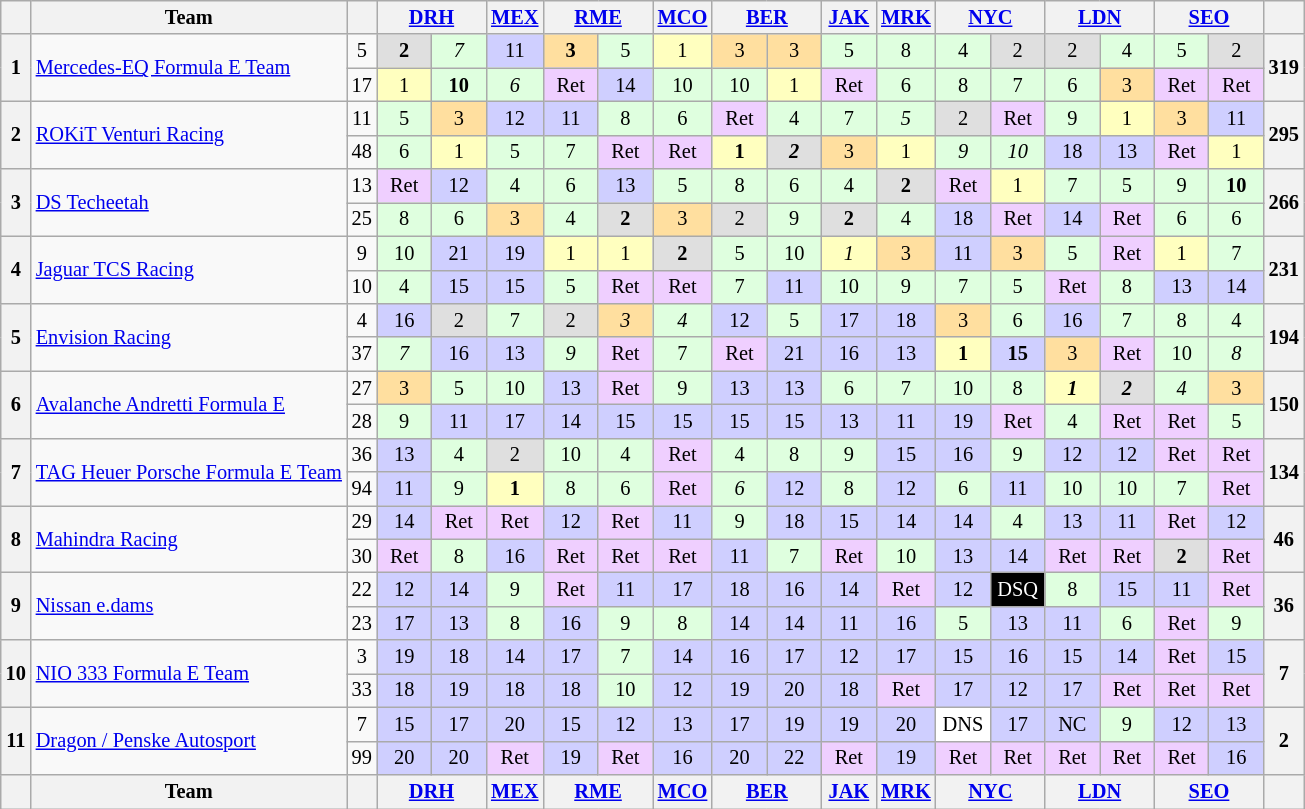<table class="wikitable" style="font-size: 85%; text-align: center;">
<tr>
<th valign="middle"></th>
<th valign="middle">Team</th>
<th></th>
<th colspan="2" scope="col"><a href='#'>DRH</a><br></th>
<th><a href='#'>MEX</a><br></th>
<th colspan="2" scope="col"><a href='#'>RME</a><br></th>
<th><a href='#'>MCO</a><br></th>
<th colspan="2" scope="col"><a href='#'>BER</a><br></th>
<th><a href='#'>JAK</a><br></th>
<th><a href='#'>MRK</a><br></th>
<th colspan="2" scope="col"><a href='#'>NYC</a><br></th>
<th colspan="2" scope="col"><a href='#'>LDN</a><br></th>
<th colspan="2"><a href='#'>SEO</a><br></th>
<th></th>
</tr>
<tr>
<th rowspan="2">1</th>
<td rowspan="2" align="left"> <a href='#'>Mercedes-EQ Formula E Team</a></td>
<td>5</td>
<td width="30px" bgcolor="#DFDFDF"><strong>2</strong></td>
<td width="30px" bgcolor="#DFFFDF"><em>7</em></td>
<td width="30px" bgcolor="#CFCFFF">11</td>
<td width="30px" bgcolor="#FFDF9F"><strong>3</strong></td>
<td width="30px" bgcolor="#DFFFDF">5</td>
<td width="30px" bgcolor="#FFFFBF">1</td>
<td width="30px" bgcolor="#FFDF9F">3</td>
<td width="30px" bgcolor="#FFDF9F">3</td>
<td width="30px" bgcolor="#DFFFDF">5</td>
<td width="30px" bgcolor="#DFFFDF">8</td>
<td width="30px" bgcolor="#DFFFDF">4</td>
<td width="30px" bgcolor="#DFDFDF">2</td>
<td width="30px" bgcolor="#DFDFDF">2</td>
<td width="30px" bgcolor="#DFFFDF">4</td>
<td width="30px" bgcolor="#DFFFDF">5</td>
<td width="30px" bgcolor="#DFDFDF">2</td>
<th rowspan="2">319</th>
</tr>
<tr>
<td>17</td>
<td bgcolor="#FFFFBF">1</td>
<td bgcolor="#DFFFDF"><strong>10</strong></td>
<td bgcolor="#DFFFDF"><em>6</em></td>
<td bgcolor="#EFCFFF">Ret</td>
<td bgcolor="#CFCFFF">14</td>
<td bgcolor="#DFFFDF">10</td>
<td bgcolor="#DFFFDF">10</td>
<td bgcolor="#FFFFBF">1</td>
<td bgcolor="#EFCFFF">Ret</td>
<td bgcolor="#DFFFDF">6</td>
<td bgcolor="#DFFFDF">8</td>
<td bgcolor="#DFFFDF">7</td>
<td bgcolor="#DFFFDF">6</td>
<td bgcolor="#FFDF9F">3</td>
<td bgcolor="#EFCFFF">Ret</td>
<td bgcolor="#EFCFFF">Ret</td>
</tr>
<tr>
<th rowspan="2">2</th>
<td rowspan="2" align="left"> <a href='#'>ROKiT Venturi Racing</a></td>
<td>11</td>
<td bgcolor="#DFFFDF">5</td>
<td bgcolor="#FFDF9F">3</td>
<td bgcolor="#CFCFFF">12</td>
<td bgcolor="#CFCFFF">11</td>
<td bgcolor="#DFFFDF">8</td>
<td bgcolor="#DFFFDF">6</td>
<td bgcolor="#EFCFFF">Ret</td>
<td bgcolor="#DFFFDF">4</td>
<td bgcolor="#DFFFDF">7</td>
<td bgcolor="#DFFFDF"><em>5</em></td>
<td bgcolor="#DFDFDF">2</td>
<td bgcolor="#EFCFFF">Ret</td>
<td bgcolor="#DFFFDF">9</td>
<td bgcolor="#FFFFBF">1</td>
<td bgcolor="#FFDF9F">3</td>
<td bgcolor="#CFCFFF">11</td>
<th rowspan="2">295</th>
</tr>
<tr>
<td>48</td>
<td bgcolor="#DFFFDF">6</td>
<td bgcolor="#FFFFBF">1</td>
<td bgcolor="#DFFFDF">5</td>
<td bgcolor="#DFFFDF">7</td>
<td bgcolor="#EFCFFF">Ret</td>
<td bgcolor="#EFCFFF">Ret</td>
<td bgcolor="#FFFFBF"><strong>1</strong></td>
<td bgcolor="#DFDFDF"><strong><em>2</em></strong></td>
<td bgcolor="#FFDF9F">3</td>
<td bgcolor="#FFFFBF">1</td>
<td bgcolor="#DFFFDF"><em>9</em></td>
<td bgcolor="#DFFFDF"><em>10</em></td>
<td bgcolor="#CFCFFF">18</td>
<td bgcolor="#CFCFFF">13</td>
<td bgcolor="#EFCFFF">Ret</td>
<td bgcolor="#FFFFBF">1</td>
</tr>
<tr>
<th rowspan="2">3</th>
<td rowspan="2" align="left"> <a href='#'>DS Techeetah</a></td>
<td>13</td>
<td bgcolor="#EFCFFF">Ret</td>
<td bgcolor="#CFCFFF">12</td>
<td bgcolor="#DFFFDF">4</td>
<td bgcolor="#DFFFDF">6</td>
<td bgcolor="#CFCFFF">13</td>
<td bgcolor="#DFFFDF">5</td>
<td bgcolor="#DFFFDF">8</td>
<td bgcolor="#DFFFDF">6</td>
<td bgcolor="#DFFFDF">4</td>
<td bgcolor="#DFDFDF"><strong>2</strong></td>
<td bgcolor="#EFCFFF">Ret</td>
<td bgcolor="#FFFFBF">1</td>
<td bgcolor="#DFFFDF">7</td>
<td bgcolor="#DFFFDF">5</td>
<td bgcolor="#DFFFDF">9</td>
<td bgcolor="#DFFFDF"><strong>10</strong></td>
<th rowspan="2">266</th>
</tr>
<tr>
<td>25</td>
<td bgcolor="#DFFFDF">8</td>
<td bgcolor="#DFFFDF">6</td>
<td bgcolor="#FFDF9F">3</td>
<td bgcolor="#DFFFDF">4</td>
<td bgcolor="#DFDFDF"><strong>2</strong></td>
<td bgcolor="#FFDF9F">3</td>
<td bgcolor="#DFDFDF">2</td>
<td bgcolor="#DFFFDF">9</td>
<td bgcolor="#DFDFDF"><strong>2</strong></td>
<td bgcolor="#DFFFDF">4</td>
<td bgcolor="#CFCFFF">18</td>
<td bgcolor="#EFCFFF">Ret</td>
<td bgcolor="#CFCFFF">14</td>
<td bgcolor="#EFCFFF">Ret</td>
<td bgcolor="#DFFFDF">6</td>
<td bgcolor="#DFFFDF">6</td>
</tr>
<tr>
<th rowspan="2">4</th>
<td rowspan="2" align="left"> <a href='#'>Jaguar TCS Racing</a></td>
<td>9</td>
<td bgcolor="#DFFFDF">10</td>
<td bgcolor="#CFCFFF">21</td>
<td bgcolor="#CFCFFF">19</td>
<td bgcolor="#FFFFBF">1</td>
<td bgcolor="#FFFFBF">1</td>
<td bgcolor="#DFDFDF"><strong>2</strong></td>
<td bgcolor="#DFFFDF">5</td>
<td bgcolor="#DFFFDF">10</td>
<td bgcolor="#FFFFBF"><em>1</em></td>
<td bgcolor="#FFDF9F">3</td>
<td bgcolor="#CFCFFF">11</td>
<td bgcolor="#FFDF9F">3</td>
<td bgcolor="#DFFFDF">5</td>
<td bgcolor="#EFCFFF">Ret</td>
<td bgcolor="#FFFFBF">1</td>
<td bgcolor="#DFFFDF">7</td>
<th rowspan="2">231</th>
</tr>
<tr>
<td>10</td>
<td bgcolor="#DFFFDF">4</td>
<td bgcolor="#CFCFFF">15</td>
<td bgcolor="#CFCFFF">15</td>
<td bgcolor="#DFFFDF">5</td>
<td bgcolor="#EFCFFF">Ret</td>
<td bgcolor="#EFCFFF">Ret</td>
<td bgcolor="#DFFFDF">7</td>
<td bgcolor="#CFCFFF">11</td>
<td bgcolor="#DFFFDF">10</td>
<td bgcolor="#DFFFDF">9</td>
<td bgcolor="#DFFFDF">7</td>
<td bgcolor="#DFFFDF">5</td>
<td bgcolor="#EFCFFF">Ret</td>
<td bgcolor="#DFFFDF">8</td>
<td bgcolor="#CFCFFF">13</td>
<td bgcolor="#CFCFFF">14</td>
</tr>
<tr>
<th rowspan="2">5</th>
<td rowspan="2" align="left"> <a href='#'>Envision Racing</a></td>
<td>4</td>
<td bgcolor="#CFCFFF">16</td>
<td bgcolor="#DFDFDF">2</td>
<td bgcolor="#DFFFDF">7</td>
<td bgcolor="#DFDFDF">2</td>
<td bgcolor="#FFDF9F"><em>3</em></td>
<td bgcolor="#DFFFDF"><em>4</em></td>
<td bgcolor="#CFCFFF">12</td>
<td bgcolor="#DFFFDF">5</td>
<td bgcolor="#CFCFFF">17</td>
<td bgcolor="#CFCFFF">18</td>
<td bgcolor="#ffdf9f">3</td>
<td bgcolor="#DFFFDF">6</td>
<td bgcolor="#CFCFFF">16</td>
<td bgcolor="#DFFFDF">7</td>
<td bgcolor="#DFFFDF">8</td>
<td bgcolor="#DFFFDF">4</td>
<th rowspan="2">194</th>
</tr>
<tr>
<td>37</td>
<td bgcolor="#DFFFDF"><em>7</em></td>
<td bgcolor="#CFCFFF">16</td>
<td bgcolor="#CFCFFF">13</td>
<td bgcolor="#DFFFDF"><em>9</em></td>
<td bgcolor="#EFCFFF">Ret</td>
<td bgcolor="#DFFFDF">7</td>
<td bgcolor="#EFCFFF">Ret</td>
<td bgcolor="#CFCFFF">21</td>
<td bgcolor="#CFCFFF">16</td>
<td bgcolor="#CFCFFF">13</td>
<td bgcolor="#FFFFBF"><strong>1</strong></td>
<td bgcolor="#CFCFFF"><strong>15</strong></td>
<td bgcolor="#ffdf9f">3</td>
<td bgcolor="#EFCFFF">Ret</td>
<td bgcolor="#DFFFDF">10</td>
<td bgcolor="#DFFFDF"><em>8</em></td>
</tr>
<tr>
<th rowspan="2">6</th>
<td rowspan="2" align="left"> <a href='#'>Avalanche Andretti Formula E</a></td>
<td>27</td>
<td bgcolor="#FFDF9F">3</td>
<td bgcolor="#DFFFDF">5</td>
<td bgcolor="#DFFFDF">10</td>
<td bgcolor="#CFCFFF">13</td>
<td bgcolor="#EFCFFF">Ret</td>
<td bgcolor="#DFFFDF">9</td>
<td bgcolor="#CFCFFF">13</td>
<td bgcolor="#CFCFFF">13</td>
<td bgcolor="#DFFFDF">6</td>
<td bgcolor="#DFFFDF">7</td>
<td bgcolor="#DFFFDF">10</td>
<td bgcolor="#DFFFDF">8</td>
<td bgcolor="#FFFFBF"><strong><em>1</em></strong></td>
<td bgcolor="#DFDFDF"><strong><em>2</em></strong></td>
<td bgcolor="#DFFFDF"><em>4</em></td>
<td bgcolor="#FFDF9F">3</td>
<th rowspan="2">150</th>
</tr>
<tr>
<td>28</td>
<td bgcolor="#DFFFDF">9</td>
<td bgcolor="#CFCFFF">11</td>
<td bgcolor="#CFCFFF">17</td>
<td bgcolor="#CFCFFF">14</td>
<td bgcolor="#CFCFFF">15</td>
<td bgcolor="#CFCFFF">15</td>
<td bgcolor="#CFCFFF">15</td>
<td bgcolor="#CFCFFF">15</td>
<td bgcolor="#CFCFFF">13</td>
<td bgcolor="#CFCFFF">11</td>
<td bgcolor="#CFCFFF">19</td>
<td bgcolor="#EFCFFF">Ret</td>
<td bgcolor="#DFFFDF">4</td>
<td bgcolor="#EFCFFF">Ret</td>
<td bgcolor="#EFCFFF">Ret</td>
<td bgcolor="#DFFFDF">5</td>
</tr>
<tr>
<th rowspan="2">7</th>
<td rowspan="2" align="left"> <a href='#'>TAG Heuer Porsche Formula E Team</a></td>
<td>36</td>
<td bgcolor="#CFCFFF">13</td>
<td bgcolor="#DFFFDF">4</td>
<td bgcolor="#DFDFDF">2</td>
<td bgcolor="#DFFFDF">10</td>
<td bgcolor="#DFFFDF">4</td>
<td bgcolor="#EFCFFF">Ret</td>
<td bgcolor="#DFFFDF">4</td>
<td bgcolor="#DFFFDF">8</td>
<td bgcolor="#DFFFDF">9</td>
<td bgcolor="#CFCFFF">15</td>
<td bgcolor="#CFCFFF">16</td>
<td bgcolor="#DFFFDF">9</td>
<td bgcolor="#CFCFFF">12</td>
<td bgcolor="#CFCFFF">12</td>
<td bgcolor="#EFCFFF">Ret</td>
<td bgcolor="#EFCFFF">Ret</td>
<th rowspan="2">134</th>
</tr>
<tr>
<td>94</td>
<td bgcolor="#CFCFFF">11</td>
<td bgcolor="#DFFFDF">9</td>
<td bgcolor="#FFFFBF"><strong>1</strong></td>
<td bgcolor="#DFFFDF">8</td>
<td bgcolor="#DFFFDF">6</td>
<td bgcolor="#EFCFFF">Ret</td>
<td bgcolor="#DFFFDF"><em>6</em></td>
<td bgcolor="#CFCFFF">12</td>
<td bgcolor="#DFFFDF">8</td>
<td bgcolor="#CFCFFF">12</td>
<td bgcolor="#DFFFDF">6</td>
<td bgcolor="#CFCFFF">11</td>
<td bgcolor="#DFFFDF">10</td>
<td bgcolor="#DFFFDF">10</td>
<td bgcolor="#DFFFDF">7</td>
<td bgcolor="#EFCFFF">Ret</td>
</tr>
<tr>
<th rowspan="2">8</th>
<td rowspan="2" align="left"> <a href='#'>Mahindra Racing</a></td>
<td>29</td>
<td bgcolor="#CFCFFF">14</td>
<td bgcolor="#EFCFFF">Ret</td>
<td bgcolor="#EFCFFF">Ret</td>
<td bgcolor="#CFCFFF">12</td>
<td bgcolor="#EFCFFF">Ret</td>
<td bgcolor="#CFCFFF">11</td>
<td bgcolor="#DFFFDF">9</td>
<td bgcolor="#CFCFFF">18</td>
<td bgcolor="#CFCFFF">15</td>
<td bgcolor="#CFCFFF">14</td>
<td bgcolor="#CFCFFF">14</td>
<td bgcolor="#DFFFDF">4</td>
<td bgcolor="#CFCFFF">13</td>
<td bgcolor="#CFCFFF">11</td>
<td bgcolor="#EFCFFF">Ret</td>
<td bgcolor="#CFCFFF">12</td>
<th rowspan="2">46</th>
</tr>
<tr>
<td>30</td>
<td bgcolor="#EFCFFF">Ret</td>
<td bgcolor="#DFFFDF">8</td>
<td bgcolor="#CFCFFF">16</td>
<td bgcolor="#EFCFFF">Ret</td>
<td bgcolor="#EFCFFF">Ret</td>
<td bgcolor="#EFCFFF">Ret</td>
<td bgcolor="#CFCFFF">11</td>
<td bgcolor="#DFFFDF">7</td>
<td bgcolor="#EFCFFF">Ret</td>
<td bgcolor="#DFFFDF">10</td>
<td bgcolor="#CFCFFF">13</td>
<td bgcolor="#CFCFFF">14</td>
<td bgcolor="#EFCFFF">Ret</td>
<td bgcolor="#EFCFFF">Ret</td>
<td bgcolor="#DFDFDF"><strong>2</strong></td>
<td bgcolor="#EFCFFF">Ret</td>
</tr>
<tr>
<th rowspan="2">9</th>
<td rowspan="2" align="left"> <a href='#'>Nissan e.dams</a></td>
<td>22</td>
<td bgcolor="#CFCFFF">12</td>
<td bgcolor="#CFCFFF">14</td>
<td bgcolor="#DFFFDF">9</td>
<td bgcolor="#EFCFFF">Ret</td>
<td bgcolor="#CFCFFF">11</td>
<td bgcolor="#CFCFFF">17</td>
<td bgcolor="#CFCFFF">18</td>
<td bgcolor="#CFCFFF">16</td>
<td bgcolor="#CFCFFF">14</td>
<td bgcolor="#EFCFFF">Ret</td>
<td bgcolor="#CFCFFF">12</td>
<td style="background:#000000; letter-spacing:0px; color:white">DSQ</td>
<td bgcolor="#DFFFDF">8</td>
<td bgcolor="#CFCFFF">15</td>
<td bgcolor="#CFCFFF">11</td>
<td bgcolor="#EFCFFF">Ret</td>
<th rowspan="2">36</th>
</tr>
<tr>
<td>23</td>
<td bgcolor="#CFCFFF">17</td>
<td bgcolor="#CFCFFF">13</td>
<td bgcolor="#DFFFDF">8</td>
<td bgcolor="#CFCFFF">16</td>
<td bgcolor="#DFFFDF">9</td>
<td bgcolor="#DFFFDF">8</td>
<td bgcolor="#CFCFFF">14</td>
<td bgcolor="#CFCFFF">14</td>
<td bgcolor="#CFCFFF">11</td>
<td bgcolor="#CFCFFF">16</td>
<td bgcolor="#DFFFDF">5</td>
<td bgcolor="#CFCFFF">13</td>
<td bgcolor="#CFCFFF">11</td>
<td bgcolor="#DFFFDF">6</td>
<td bgcolor="#EFCFFF">Ret</td>
<td bgcolor="#DFFFDF">9</td>
</tr>
<tr>
<th rowspan="2">10</th>
<td rowspan="2" align="left"> <a href='#'>NIO 333 Formula E Team</a></td>
<td>3</td>
<td bgcolor="#CFCFFF">19</td>
<td bgcolor="#CFCFFF">18</td>
<td bgcolor="#CFCFFF">14</td>
<td bgcolor="#CFCFFF">17</td>
<td bgcolor="#DFFFDF">7</td>
<td bgcolor="#CFCFFF">14</td>
<td bgcolor="#CFCFFF">16</td>
<td bgcolor="#CFCFFF">17</td>
<td bgcolor="#CFCFFF">12</td>
<td bgcolor="#CFCFFF">17</td>
<td bgcolor="#CFCFFF">15</td>
<td bgcolor="#CFCFFF">16</td>
<td bgcolor="#CFCFFF">15</td>
<td bgcolor="#CFCFFF">14</td>
<td bgcolor="#EFCFFF">Ret</td>
<td bgcolor="#CFCFFF">15</td>
<th rowspan="2">7</th>
</tr>
<tr>
<td>33</td>
<td bgcolor="#CFCFFF">18</td>
<td bgcolor="#CFCFFF">19</td>
<td bgcolor="#CFCFFF">18</td>
<td bgcolor="#CFCFFF">18</td>
<td bgcolor="#DFFFDF">10</td>
<td bgcolor="#CFCFFF">12</td>
<td bgcolor="#CFCFFF">19</td>
<td bgcolor="#CFCFFF">20</td>
<td bgcolor="#CFCFFF">18</td>
<td bgcolor="#EFCFFF">Ret</td>
<td bgcolor="#CFCFFF">17</td>
<td bgcolor="#CFCFFF">12</td>
<td bgcolor="#CFCFFF">17</td>
<td bgcolor="#EFCFFF">Ret</td>
<td bgcolor="#EFCFFF">Ret</td>
<td bgcolor="#EFCFFF">Ret</td>
</tr>
<tr>
<th rowspan="2">11</th>
<td rowspan="2" align="left"> <a href='#'>Dragon / Penske Autosport</a></td>
<td>7</td>
<td bgcolor="#CFCFFF">15</td>
<td bgcolor="#CFCFFF">17</td>
<td bgcolor="#CFCFFF">20</td>
<td bgcolor="#CFCFFF">15</td>
<td bgcolor="#CFCFFF">12</td>
<td bgcolor="#CFCFFF">13</td>
<td bgcolor="#CFCFFF">17</td>
<td bgcolor="#CFCFFF">19</td>
<td bgcolor="#CFCFFF">19</td>
<td bgcolor="#CFCFFF">20</td>
<td bgcolor="#FFFFFF">DNS</td>
<td bgcolor="#CFCFFF">17</td>
<td bgcolor="#CFCFFF">NC</td>
<td bgcolor="#DFFFDF">9</td>
<td bgcolor="#CFCFFF">12</td>
<td bgcolor="#CFCFFF">13</td>
<th rowspan="2">2</th>
</tr>
<tr>
<td>99</td>
<td bgcolor="#CFCFFF">20</td>
<td bgcolor="#CFCFFF">20</td>
<td bgcolor="#EFCFFF">Ret</td>
<td bgcolor="#CFCFFF">19</td>
<td bgcolor="#EFCFFF">Ret</td>
<td bgcolor="#CFCFFF">16</td>
<td bgcolor="#CFCFFF">20</td>
<td bgcolor="#CFCFFF">22</td>
<td bgcolor="#EFCFFF">Ret</td>
<td bgcolor="#CFCFFF">19</td>
<td bgcolor="#EFCFFF">Ret</td>
<td bgcolor="#EFCFFF">Ret</td>
<td bgcolor="#EFCFFF">Ret</td>
<td bgcolor="#EFCFFF">Ret</td>
<td bgcolor="#EFCFFF">Ret</td>
<td bgcolor="#CFCFFF">16</td>
</tr>
<tr style="background:#f9f9f9; vertical-align:top;">
<th valign="middle"></th>
<th valign="middle">Team</th>
<th></th>
<th colspan="2" scope="col"><a href='#'>DRH</a><br></th>
<th><a href='#'>MEX</a><br></th>
<th colspan="2" scope="col"><a href='#'>RME</a><br></th>
<th><a href='#'>MCO</a><br></th>
<th colspan="2" scope="col"><a href='#'>BER</a><br></th>
<th><a href='#'>JAK</a><br></th>
<th><a href='#'>MRK</a><br></th>
<th colspan="2" scope="col"><a href='#'>NYC</a><br></th>
<th colspan="2" scope="col"><a href='#'>LDN</a><br></th>
<th colspan="2"><a href='#'>SEO</a><br></th>
<th></th>
</tr>
</table>
